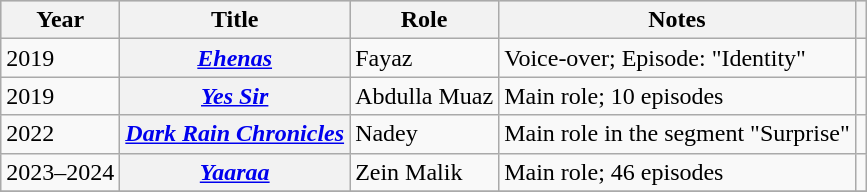<table class="wikitable sortable plainrowheaders">
<tr style="background:#ccc; text-align:center;">
<th scope="col">Year</th>
<th scope="col">Title</th>
<th scope="col">Role</th>
<th scope="col">Notes</th>
<th scope="col" class="unsortable"></th>
</tr>
<tr>
<td>2019</td>
<th scope="row"><em><a href='#'>Ehenas</a></em></th>
<td>Fayaz</td>
<td>Voice-over; Episode: "Identity"</td>
<td style="text-align: center;"></td>
</tr>
<tr>
<td>2019</td>
<th scope="row"><em><a href='#'>Yes Sir</a></em></th>
<td>Abdulla Muaz</td>
<td>Main role; 10 episodes</td>
<td style="text-align: center;"></td>
</tr>
<tr>
<td>2022</td>
<th scope="row"><em><a href='#'>Dark Rain Chronicles</a></em></th>
<td>Nadey</td>
<td>Main role in the segment "Surprise"</td>
<td style="text-align: center;"></td>
</tr>
<tr>
<td>2023–2024</td>
<th scope="row"><em><a href='#'>Yaaraa</a></em></th>
<td>Zein Malik</td>
<td>Main role; 46 episodes</td>
<td style="text-align: center;"></td>
</tr>
<tr>
</tr>
</table>
